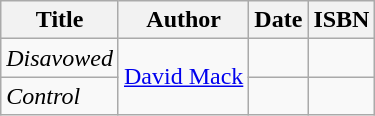<table class="wikitable">
<tr>
<th>Title</th>
<th>Author</th>
<th>Date</th>
<th>ISBN</th>
</tr>
<tr>
<td><em>Disavowed</em></td>
<td rowspan="2"><a href='#'>David Mack</a></td>
<td></td>
<td></td>
</tr>
<tr>
<td><em>Control</em></td>
<td></td>
<td></td>
</tr>
</table>
